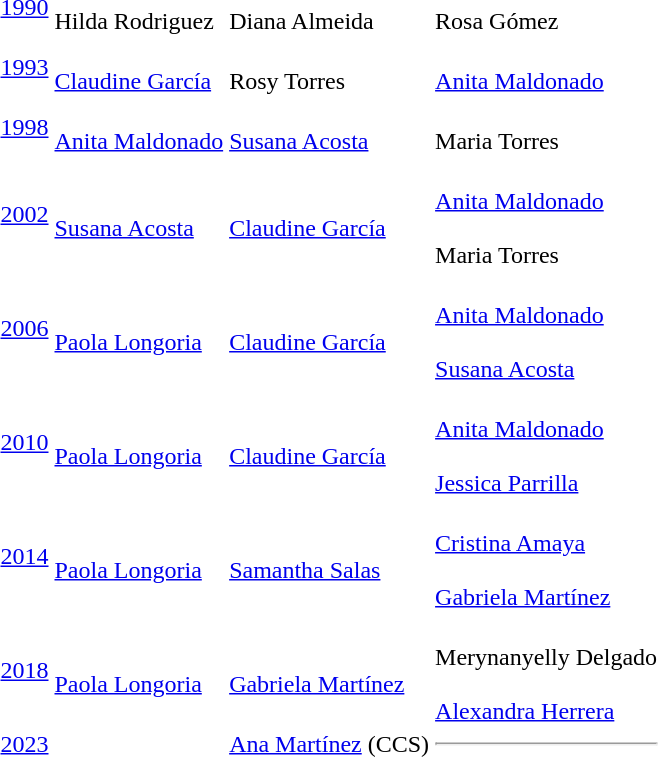<table>
<tr>
<td align=center><a href='#'>1990</a></td>
<td> <br>Hilda Rodriguez</td>
<td> <br>Diana Almeida</td>
<td> <br>Rosa Gómez</td>
</tr>
<tr>
<td align=center><a href='#'>1993</a></td>
<td> <br><a href='#'>Claudine García</a></td>
<td> <br>Rosy Torres</td>
<td> <br><a href='#'>Anita Maldonado</a></td>
</tr>
<tr>
<td align=center><a href='#'>1998</a></td>
<td> <br><a href='#'>Anita Maldonado</a></td>
<td> <br><a href='#'>Susana Acosta</a></td>
<td> <br>Maria Torres</td>
</tr>
<tr>
<td align=center><a href='#'>2002</a></td>
<td> <br><a href='#'>Susana Acosta</a></td>
<td> <br><a href='#'>Claudine García</a></td>
<td> <br><a href='#'>Anita Maldonado</a><br> <br>Maria Torres</td>
</tr>
<tr>
<td align=center><a href='#'>2006</a></td>
<td> <br><a href='#'>Paola Longoria</a></td>
<td> <br><a href='#'>Claudine García</a></td>
<td> <br><a href='#'>Anita Maldonado</a><br> <br><a href='#'>Susana Acosta</a></td>
</tr>
<tr>
<td align=center><a href='#'>2010</a></td>
<td> <br><a href='#'>Paola Longoria</a></td>
<td> <br><a href='#'>Claudine García</a></td>
<td> <br><a href='#'>Anita Maldonado</a><br> <br><a href='#'>Jessica Parrilla</a></td>
</tr>
<tr>
<td align=center><a href='#'>2014</a></td>
<td> <br><a href='#'>Paola Longoria</a></td>
<td> <br><a href='#'>Samantha Salas</a></td>
<td> <br><a href='#'>Cristina Amaya</a><br> <br><a href='#'>Gabriela Martínez</a></td>
</tr>
<tr>
<td align=center><a href='#'>2018</a></td>
<td> <br><a href='#'>Paola Longoria</a></td>
<td> <br><a href='#'>Gabriela Martínez</a></td>
<td> <br>Merynanyelly Delgado<br><br><a href='#'>Alexandra Herrera</a></td>
</tr>
<tr>
<td align=center><a href='#'>2023</a></td>
<td></td>
<td><a href='#'>Ana Martínez</a> (CCS)</td>
<td><hr></td>
</tr>
<tr>
</tr>
</table>
